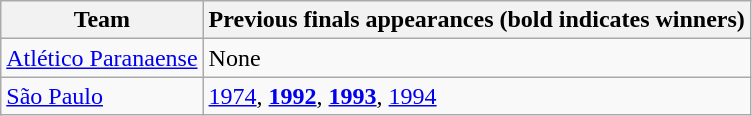<table class="wikitable">
<tr>
<th>Team</th>
<th>Previous finals appearances (bold indicates winners)</th>
</tr>
<tr>
<td> <a href='#'>Atlético Paranaense</a></td>
<td>None</td>
</tr>
<tr>
<td> <a href='#'>São Paulo</a></td>
<td><a href='#'>1974</a>, <strong><a href='#'>1992</a></strong>, <strong><a href='#'>1993</a></strong>, <a href='#'>1994</a></td>
</tr>
</table>
